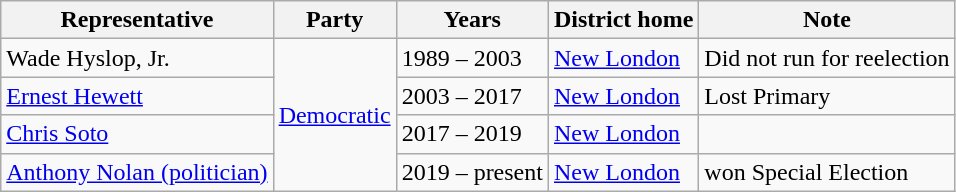<table class=wikitable>
<tr valign=bottom>
<th>Representative</th>
<th>Party</th>
<th>Years</th>
<th>District home</th>
<th>Note</th>
</tr>
<tr>
<td>Wade Hyslop, Jr.</td>
<td rowspan="4" ><a href='#'>Democratic</a></td>
<td>1989 – 2003</td>
<td><a href='#'>New London</a></td>
<td>Did not run for reelection</td>
</tr>
<tr>
<td><a href='#'>Ernest Hewett</a></td>
<td>2003 – 2017</td>
<td><a href='#'>New London</a></td>
<td>Lost Primary</td>
</tr>
<tr>
<td><a href='#'>Chris Soto</a></td>
<td>2017 – 2019</td>
<td><a href='#'>New London</a></td>
<td></td>
</tr>
<tr>
<td><a href='#'>Anthony Nolan (politician)</a></td>
<td>2019 – present</td>
<td><a href='#'>New London</a></td>
<td>won Special Election</td>
</tr>
</table>
